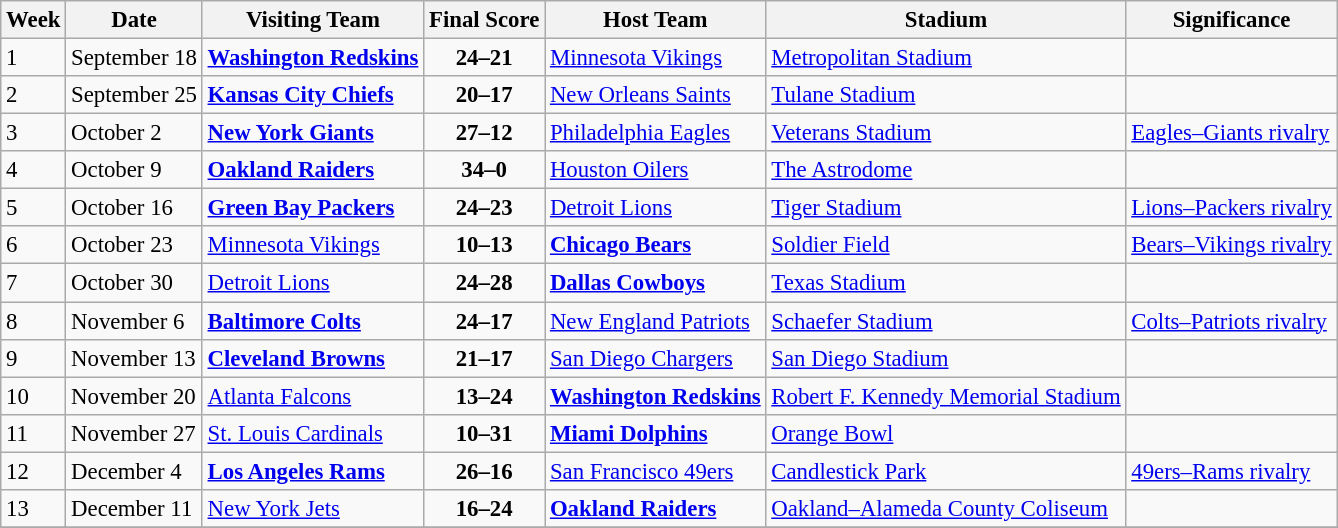<table class="wikitable" style="font-size: 95%;">
<tr>
<th>Week</th>
<th>Date</th>
<th>Visiting Team</th>
<th>Final Score</th>
<th>Host Team</th>
<th>Stadium</th>
<th>Significance</th>
</tr>
<tr>
<td>1</td>
<td>September 18</td>
<td><strong><a href='#'>Washington Redskins</a></strong></td>
<td align="center"><strong>24–21</strong></td>
<td><a href='#'>Minnesota Vikings</a></td>
<td><a href='#'>Metropolitan Stadium</a></td>
<td></td>
</tr>
<tr>
<td>2</td>
<td>September 25</td>
<td><strong><a href='#'>Kansas City Chiefs</a></strong></td>
<td align="center"><strong>20–17</strong></td>
<td><a href='#'>New Orleans Saints</a></td>
<td><a href='#'>Tulane Stadium</a></td>
<td></td>
</tr>
<tr>
<td>3</td>
<td>October 2</td>
<td><strong><a href='#'>New York Giants</a></strong></td>
<td align="center"><strong>27–12</strong></td>
<td><a href='#'>Philadelphia Eagles</a></td>
<td><a href='#'>Veterans Stadium</a></td>
<td><a href='#'>Eagles–Giants rivalry</a></td>
</tr>
<tr>
<td>4</td>
<td>October 9</td>
<td><strong><a href='#'>Oakland Raiders</a></strong></td>
<td align="center"><strong>34–0</strong></td>
<td><a href='#'>Houston Oilers</a></td>
<td><a href='#'>The Astrodome</a></td>
<td></td>
</tr>
<tr>
<td>5</td>
<td>October 16</td>
<td><strong><a href='#'>Green Bay Packers</a></strong></td>
<td align="center"><strong>24–23</strong></td>
<td><a href='#'>Detroit Lions</a></td>
<td><a href='#'>Tiger Stadium</a></td>
<td><a href='#'>Lions–Packers rivalry</a></td>
</tr>
<tr>
<td>6</td>
<td>October 23</td>
<td><a href='#'>Minnesota Vikings</a></td>
<td align="center"><strong>10–13</strong></td>
<td><strong><a href='#'>Chicago Bears</a></strong></td>
<td><a href='#'>Soldier Field</a></td>
<td><a href='#'>Bears–Vikings rivalry</a></td>
</tr>
<tr>
<td>7</td>
<td>October 30</td>
<td><a href='#'>Detroit Lions</a></td>
<td align="center"><strong>24–28</strong></td>
<td><strong><a href='#'>Dallas Cowboys</a></strong></td>
<td><a href='#'>Texas Stadium</a></td>
<td></td>
</tr>
<tr>
<td>8</td>
<td>November 6</td>
<td><strong><a href='#'>Baltimore Colts</a></strong></td>
<td align="center"><strong>24–17</strong></td>
<td><a href='#'>New England Patriots</a></td>
<td><a href='#'>Schaefer Stadium</a></td>
<td><a href='#'>Colts–Patriots rivalry</a></td>
</tr>
<tr>
<td>9</td>
<td>November 13</td>
<td><strong><a href='#'>Cleveland Browns</a></strong></td>
<td align="center"><strong>21–17</strong></td>
<td><a href='#'>San Diego Chargers</a></td>
<td><a href='#'>San Diego Stadium</a></td>
<td></td>
</tr>
<tr>
<td>10</td>
<td>November 20</td>
<td><a href='#'>Atlanta Falcons</a></td>
<td align="center"><strong>13–24</strong></td>
<td><strong><a href='#'>Washington Redskins</a></strong></td>
<td><a href='#'>Robert F. Kennedy Memorial Stadium</a></td>
<td></td>
</tr>
<tr>
<td>11</td>
<td>November 27</td>
<td><a href='#'>St. Louis Cardinals</a></td>
<td align="center"><strong>10–31</strong></td>
<td><strong><a href='#'>Miami Dolphins</a></strong></td>
<td><a href='#'>Orange Bowl</a></td>
<td></td>
</tr>
<tr>
<td>12</td>
<td>December 4</td>
<td><strong><a href='#'>Los Angeles Rams</a></strong></td>
<td align="center"><strong>26–16</strong></td>
<td><a href='#'>San Francisco 49ers</a></td>
<td><a href='#'>Candlestick Park</a></td>
<td><a href='#'>49ers–Rams rivalry</a></td>
</tr>
<tr>
<td>13</td>
<td>December 11</td>
<td><a href='#'>New York Jets</a></td>
<td align="center"><strong>16–24</strong></td>
<td><strong><a href='#'>Oakland Raiders</a></strong></td>
<td><a href='#'>Oakland–Alameda County Coliseum</a></td>
<td></td>
</tr>
<tr>
</tr>
</table>
